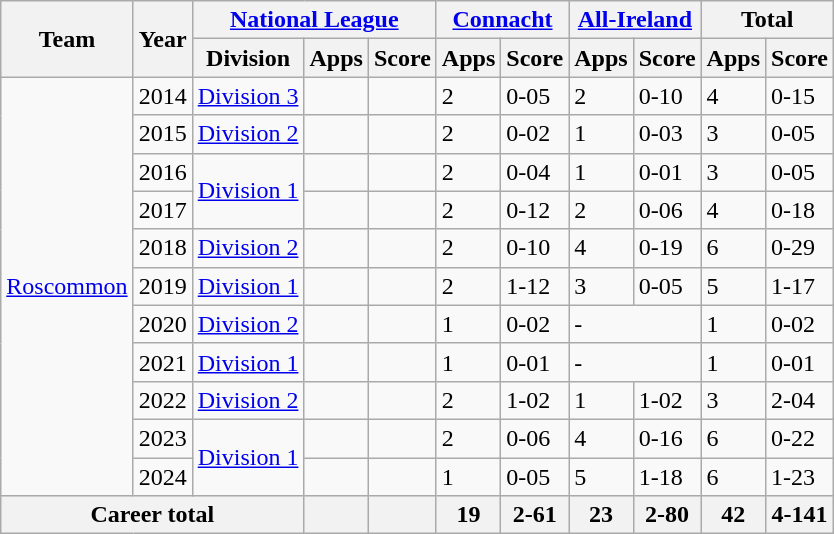<table class="wikitable">
<tr>
<th rowspan="2">Team</th>
<th rowspan="2">Year</th>
<th colspan="3"><a href='#'>National League</a></th>
<th colspan="2"><a href='#'>Connacht</a></th>
<th colspan="2"><a href='#'>All-Ireland</a></th>
<th colspan="2">Total</th>
</tr>
<tr>
<th>Division</th>
<th>Apps</th>
<th>Score</th>
<th>Apps</th>
<th>Score</th>
<th>Apps</th>
<th>Score</th>
<th>Apps</th>
<th>Score</th>
</tr>
<tr>
<td rowspan="11"><a href='#'>Roscommon</a></td>
<td>2014</td>
<td><a href='#'>Division 3</a></td>
<td></td>
<td></td>
<td>2</td>
<td>0-05</td>
<td>2</td>
<td>0-10</td>
<td>4</td>
<td>0-15</td>
</tr>
<tr>
<td>2015</td>
<td><a href='#'>Division 2</a></td>
<td></td>
<td></td>
<td>2</td>
<td>0-02</td>
<td>1</td>
<td>0-03</td>
<td>3</td>
<td>0-05</td>
</tr>
<tr>
<td>2016</td>
<td rowspan="2"><a href='#'>Division 1</a></td>
<td></td>
<td></td>
<td>2</td>
<td>0-04</td>
<td>1</td>
<td>0-01</td>
<td>3</td>
<td>0-05</td>
</tr>
<tr>
<td>2017</td>
<td></td>
<td></td>
<td>2</td>
<td>0-12</td>
<td>2</td>
<td>0-06</td>
<td>4</td>
<td>0-18</td>
</tr>
<tr>
<td>2018</td>
<td><a href='#'>Division 2</a></td>
<td></td>
<td></td>
<td>2</td>
<td>0-10</td>
<td>4</td>
<td>0-19</td>
<td>6</td>
<td>0-29</td>
</tr>
<tr>
<td>2019</td>
<td><a href='#'>Division 1</a></td>
<td></td>
<td></td>
<td>2</td>
<td>1-12</td>
<td>3</td>
<td>0-05</td>
<td>5</td>
<td>1-17</td>
</tr>
<tr>
<td>2020</td>
<td><a href='#'>Division 2</a></td>
<td></td>
<td></td>
<td>1</td>
<td>0-02</td>
<td colspan="2">-</td>
<td>1</td>
<td>0-02</td>
</tr>
<tr>
<td>2021</td>
<td><a href='#'>Division 1</a></td>
<td></td>
<td></td>
<td>1</td>
<td>0-01</td>
<td colspan="2">-</td>
<td>1</td>
<td>0-01</td>
</tr>
<tr>
<td>2022</td>
<td><a href='#'>Division 2</a></td>
<td></td>
<td></td>
<td>2</td>
<td>1-02</td>
<td>1</td>
<td>1-02</td>
<td>3</td>
<td>2-04</td>
</tr>
<tr>
<td>2023</td>
<td rowspan="2"><a href='#'>Division 1</a></td>
<td></td>
<td></td>
<td>2</td>
<td>0-06</td>
<td>4</td>
<td>0-16</td>
<td>6</td>
<td>0-22</td>
</tr>
<tr>
<td>2024</td>
<td></td>
<td></td>
<td>1</td>
<td>0-05</td>
<td>5</td>
<td>1-18</td>
<td>6</td>
<td>1-23</td>
</tr>
<tr>
<th colspan="3">Career total</th>
<th></th>
<th></th>
<th>19</th>
<th>2-61</th>
<th>23</th>
<th>2-80</th>
<th>42</th>
<th>4-141</th>
</tr>
</table>
